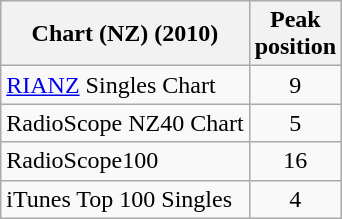<table class="wikitable sortable">
<tr>
<th align="left">Chart (NZ) (2010)</th>
<th align="left">Peak<br>position</th>
</tr>
<tr>
<td align="left"><a href='#'>RIANZ</a> Singles Chart </td>
<td style="text-align:center;">9</td>
</tr>
<tr>
<td align="left">RadioScope NZ40 Chart </td>
<td style="text-align:center;">5</td>
</tr>
<tr>
<td align="left">RadioScope100 </td>
<td style="text-align:center;">16</td>
</tr>
<tr>
<td align="left">iTunes Top 100 Singles</td>
<td style="text-align:center;">4</td>
</tr>
</table>
